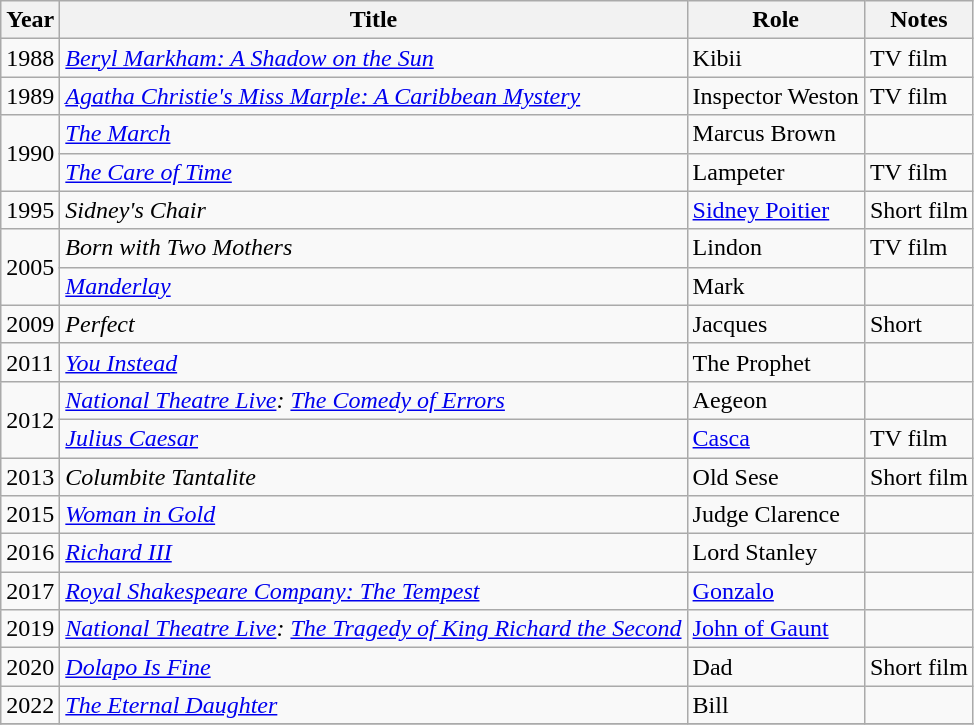<table class="wikitable sortable">
<tr>
<th>Year</th>
<th>Title</th>
<th>Role</th>
<th class="unsortable">Notes</th>
</tr>
<tr>
<td>1988</td>
<td><em><a href='#'>Beryl Markham: A Shadow on the Sun</a></em></td>
<td>Kibii</td>
<td>TV film</td>
</tr>
<tr>
<td>1989</td>
<td><em><a href='#'>Agatha Christie's Miss Marple: A Caribbean Mystery</a></em></td>
<td>Inspector Weston</td>
<td>TV film</td>
</tr>
<tr>
<td rowspan="2">1990</td>
<td><em><a href='#'>The March</a></em></td>
<td>Marcus Brown</td>
<td></td>
</tr>
<tr>
<td><em><a href='#'>The Care of Time</a></em></td>
<td>Lampeter</td>
<td>TV film</td>
</tr>
<tr>
<td>1995</td>
<td><em>Sidney's Chair</em></td>
<td><a href='#'>Sidney Poitier</a></td>
<td>Short film</td>
</tr>
<tr>
<td rowspan="2">2005</td>
<td><em>Born with Two Mothers</em></td>
<td>Lindon</td>
<td>TV film</td>
</tr>
<tr>
<td><em><a href='#'>Manderlay</a></em></td>
<td>Mark</td>
<td></td>
</tr>
<tr>
<td>2009</td>
<td><em>Perfect</em></td>
<td>Jacques</td>
<td>Short</td>
</tr>
<tr>
<td>2011</td>
<td><em><a href='#'>You Instead</a></em></td>
<td>The Prophet</td>
<td></td>
</tr>
<tr>
<td rowspan="2">2012</td>
<td><em><a href='#'>National Theatre Live</a>: <a href='#'>The Comedy of Errors</a></em></td>
<td>Aegeon</td>
<td></td>
</tr>
<tr>
<td><em><a href='#'>Julius Caesar</a></em></td>
<td><a href='#'>Casca</a></td>
<td>TV film</td>
</tr>
<tr>
<td>2013</td>
<td><em>Columbite Tantalite</em></td>
<td>Old Sese</td>
<td>Short film</td>
</tr>
<tr>
<td>2015</td>
<td><em><a href='#'>Woman in Gold</a></em></td>
<td>Judge Clarence</td>
<td></td>
</tr>
<tr>
<td>2016</td>
<td><em><a href='#'>Richard III</a></em></td>
<td>Lord Stanley</td>
<td></td>
</tr>
<tr>
<td>2017</td>
<td><em><a href='#'>Royal Shakespeare Company: The Tempest</a></em></td>
<td><a href='#'>Gonzalo</a></td>
<td></td>
</tr>
<tr>
<td>2019</td>
<td><em><a href='#'>National Theatre Live</a>: <a href='#'>The Tragedy of King Richard the Second</a></em></td>
<td><a href='#'>John of Gaunt</a></td>
<td></td>
</tr>
<tr>
<td>2020</td>
<td><em><a href='#'>Dolapo Is Fine</a></em></td>
<td>Dad</td>
<td>Short film</td>
</tr>
<tr>
<td>2022</td>
<td><em><a href='#'>The Eternal Daughter</a></em></td>
<td>Bill</td>
<td></td>
</tr>
<tr>
</tr>
</table>
